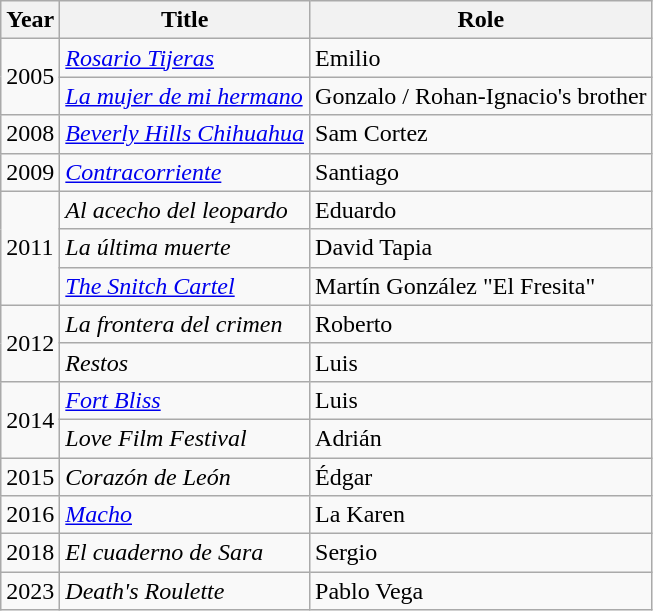<table class="wikitable sortable">
<tr>
<th>Year</th>
<th>Title</th>
<th>Role</th>
</tr>
<tr>
<td rowspan="2">2005</td>
<td><em><a href='#'>Rosario Tijeras</a></em></td>
<td>Emilio</td>
</tr>
<tr>
<td><em><a href='#'>La mujer de mi hermano</a></em></td>
<td>Gonzalo / Rohan-Ignacio's brother</td>
</tr>
<tr>
<td>2008</td>
<td><em><a href='#'>Beverly Hills Chihuahua</a></em></td>
<td>Sam Cortez</td>
</tr>
<tr>
<td>2009</td>
<td><em><a href='#'>Contracorriente</a></em></td>
<td>Santiago</td>
</tr>
<tr>
<td rowspan="3">2011</td>
<td><em>Al acecho del leopardo</em></td>
<td>Eduardo</td>
</tr>
<tr>
<td><em>La última muerte</em></td>
<td>David Tapia</td>
</tr>
<tr>
<td><em><a href='#'>The Snitch Cartel</a></em></td>
<td>Martín González "El Fresita"</td>
</tr>
<tr>
<td rowspan="2">2012</td>
<td><em>La frontera del crimen</em></td>
<td>Roberto</td>
</tr>
<tr>
<td><em>Restos</em></td>
<td>Luis</td>
</tr>
<tr>
<td rowspan="2">2014</td>
<td><em><a href='#'>Fort Bliss</a></em></td>
<td>Luis</td>
</tr>
<tr>
<td><em>Love Film Festival</em></td>
<td>Adrián</td>
</tr>
<tr>
<td>2015</td>
<td><em>Corazón de León</em></td>
<td>Édgar</td>
</tr>
<tr>
<td>2016</td>
<td><em><a href='#'>Macho</a></em></td>
<td>La Karen</td>
</tr>
<tr>
<td>2018</td>
<td><em>El cuaderno de Sara</em></td>
<td>Sergio</td>
</tr>
<tr>
<td>2023</td>
<td><em>Death's Roulette</em></td>
<td>Pablo Vega</td>
</tr>
</table>
